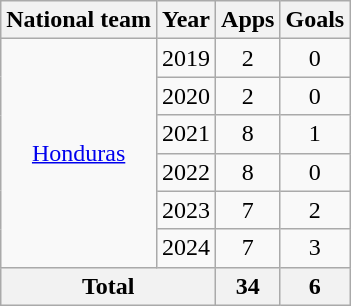<table class="wikitable" style="text-align:center">
<tr>
<th>National team</th>
<th>Year</th>
<th>Apps</th>
<th>Goals</th>
</tr>
<tr>
<td rowspan="6"><a href='#'>Honduras</a></td>
<td>2019</td>
<td>2</td>
<td>0</td>
</tr>
<tr>
<td>2020</td>
<td>2</td>
<td>0</td>
</tr>
<tr>
<td>2021</td>
<td>8</td>
<td>1</td>
</tr>
<tr>
<td>2022</td>
<td>8</td>
<td>0</td>
</tr>
<tr>
<td>2023</td>
<td>7</td>
<td>2</td>
</tr>
<tr>
<td>2024</td>
<td>7</td>
<td>3</td>
</tr>
<tr>
<th colspan="2">Total</th>
<th>34</th>
<th>6</th>
</tr>
</table>
